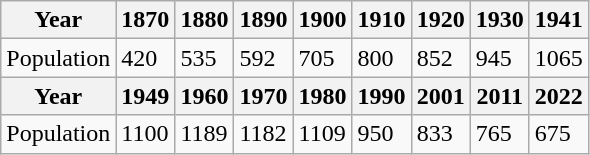<table class="wikitable">
<tr>
<th>Year</th>
<th>1870</th>
<th>1880</th>
<th>1890</th>
<th>1900</th>
<th>1910</th>
<th>1920</th>
<th>1930</th>
<th>1941</th>
</tr>
<tr>
<td>Population</td>
<td>420</td>
<td>535</td>
<td>592</td>
<td>705</td>
<td>800</td>
<td>852</td>
<td>945</td>
<td>1065</td>
</tr>
<tr>
<th>Year</th>
<th>1949</th>
<th>1960</th>
<th>1970</th>
<th>1980</th>
<th>1990</th>
<th>2001</th>
<th>2011</th>
<th>2022</th>
</tr>
<tr>
<td>Population</td>
<td>1100</td>
<td>1189</td>
<td>1182</td>
<td>1109</td>
<td>950</td>
<td>833</td>
<td>765</td>
<td>675</td>
</tr>
</table>
